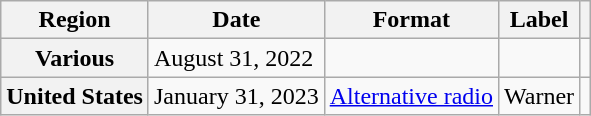<table class="wikitable plainrowheaders">
<tr>
<th scope="col">Region</th>
<th scope="col">Date</th>
<th scope="col">Format</th>
<th scope="col">Label</th>
<th scope="col" class="unsortable"></th>
</tr>
<tr>
<th scope="row">Various</th>
<td>August 31, 2022</td>
<td></td>
<td></td>
<td align="center"></td>
</tr>
<tr>
<th scope="row">United States</th>
<td>January 31, 2023</td>
<td><a href='#'>Alternative radio</a></td>
<td>Warner</td>
<td align="center"></td>
</tr>
</table>
